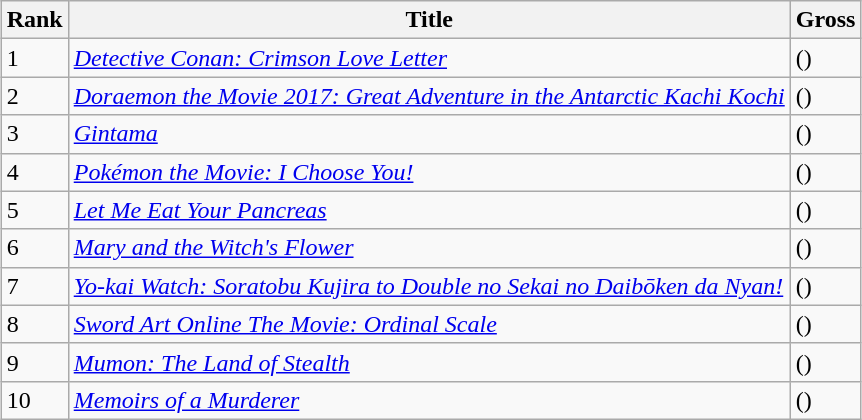<table class="wikitable sortable" style="margin:auto; margin:auto;">
<tr>
<th>Rank</th>
<th>Title</th>
<th>Gross</th>
</tr>
<tr>
<td>1</td>
<td><em><a href='#'>Detective Conan: Crimson Love Letter</a></em></td>
<td> ()</td>
</tr>
<tr>
<td>2</td>
<td><em><a href='#'>Doraemon the Movie 2017: Great Adventure in the Antarctic Kachi Kochi</a></em></td>
<td> ()</td>
</tr>
<tr>
<td>3</td>
<td><em><a href='#'>Gintama</a></em></td>
<td> ()</td>
</tr>
<tr>
<td>4</td>
<td><em><a href='#'>Pokémon the Movie: I Choose You!</a></em></td>
<td> ()</td>
</tr>
<tr>
<td>5</td>
<td><em><a href='#'>Let Me Eat Your Pancreas</a></em></td>
<td> ()</td>
</tr>
<tr>
<td>6</td>
<td><em><a href='#'>Mary and the Witch's Flower</a></em></td>
<td> ()</td>
</tr>
<tr>
<td>7</td>
<td><em><a href='#'>Yo-kai Watch: Soratobu Kujira to Double no Sekai no Daibōken da Nyan!</a></em></td>
<td> ()</td>
</tr>
<tr>
<td>8</td>
<td><em><a href='#'>Sword Art Online The Movie: Ordinal Scale</a></em></td>
<td> ()</td>
</tr>
<tr>
<td>9</td>
<td><em><a href='#'>Mumon: The Land of Stealth</a></em></td>
<td> ()</td>
</tr>
<tr>
<td>10</td>
<td><em><a href='#'>Memoirs of a Murderer</a></em></td>
<td> ()</td>
</tr>
</table>
